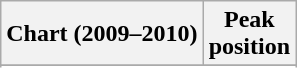<table class="wikitable sortable plainrowheaders" style="text-align:center">
<tr>
<th scope="col">Chart (2009–2010)</th>
<th scope="col">Peak<br>position</th>
</tr>
<tr>
</tr>
<tr>
</tr>
<tr>
</tr>
<tr>
</tr>
<tr>
</tr>
<tr>
</tr>
<tr>
</tr>
</table>
